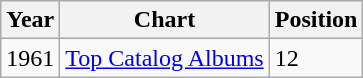<table class=wikitable>
<tr>
<th align="left">Year</th>
<th align="left">Chart</th>
<th align="left">Position</th>
</tr>
<tr>
<td align="left">1961</td>
<td align="left"><a href='#'>Top Catalog Albums</a></td>
<td align="left">12</td>
</tr>
</table>
